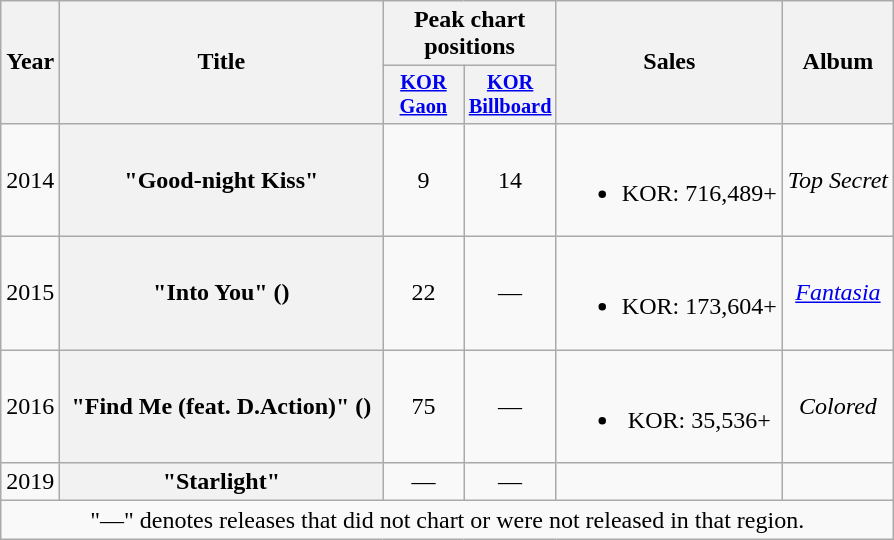<table class="wikitable plainrowheaders" style="text-align:center">
<tr>
<th scope="col" rowspan="2">Year</th>
<th scope="col" rowspan="2" style="width:13em">Title</th>
<th scope="col" colspan="2">Peak chart positions</th>
<th scope="col" rowspan="2">Sales<br></th>
<th scope="col" rowspan="2">Album</th>
</tr>
<tr>
<th scope="col" style="width:3.5em;font-size:85%"><a href='#'>KOR<br>Gaon</a><br></th>
<th scope="col" style="width:3.5em;font-size:85%"><a href='#'>KOR<br>Billboard</a><br></th>
</tr>
<tr>
<td>2014</td>
<th scope="row">"Good-night Kiss"</th>
<td>9</td>
<td>14</td>
<td><br><ul><li>KOR: 716,489+</li></ul></td>
<td><em>Top Secret</em></td>
</tr>
<tr>
<td>2015</td>
<th scope="row">"Into You" ()</th>
<td>22</td>
<td>—</td>
<td><br><ul><li>KOR: 173,604+</li></ul></td>
<td><em><a href='#'>Fantasia</a></em></td>
</tr>
<tr>
<td>2016</td>
<th scope="row">"Find Me (feat. D.Action)" ()</th>
<td>75</td>
<td>—</td>
<td><br><ul><li>KOR: 35,536+</li></ul></td>
<td><em>Colored</em></td>
</tr>
<tr>
<td>2019</td>
<th scope="row">"Starlight"</th>
<td>—</td>
<td>—</td>
<td></td>
<td></td>
</tr>
<tr>
<td colspan="6">"—" denotes releases that did not chart or were not released in that region.</td>
</tr>
</table>
